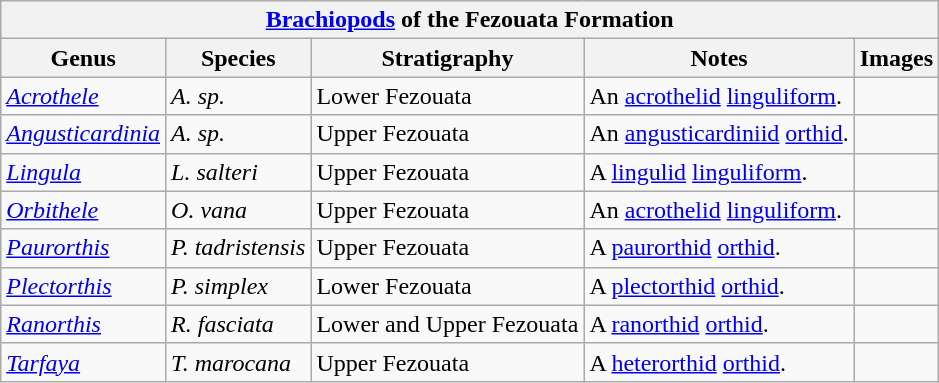<table class="wikitable sortable mw-collapsible">
<tr>
<th colspan="5" align="center"><a href='#'>Brachiopods</a> of the Fezouata Formation</th>
</tr>
<tr>
<th>Genus</th>
<th>Species</th>
<th>Stratigraphy</th>
<th>Notes</th>
<th>Images</th>
</tr>
<tr>
<td><em><a href='#'>Acrothele</a></em></td>
<td><em>A. sp.</em></td>
<td>Lower Fezouata</td>
<td>An <a href='#'>acrothelid</a> <a href='#'>linguliform</a>.</td>
<td></td>
</tr>
<tr>
<td><em><a href='#'>Angusticardinia</a></em></td>
<td><em>A. sp.</em></td>
<td>Upper Fezouata</td>
<td>An <a href='#'>angusticardiniid</a> <a href='#'>orthid</a>.</td>
<td></td>
</tr>
<tr>
<td><em><a href='#'>Lingula</a></em></td>
<td><em>L. salteri</em></td>
<td>Upper Fezouata</td>
<td>A <a href='#'>lingulid</a> <a href='#'>linguliform</a>.</td>
<td></td>
</tr>
<tr>
<td><em><a href='#'>Orbithele</a></em></td>
<td><em>O. vana</em></td>
<td>Upper Fezouata</td>
<td>An <a href='#'>acrothelid</a> <a href='#'>linguliform</a>.</td>
<td></td>
</tr>
<tr>
<td><em><a href='#'>Paurorthis</a></em></td>
<td><em>P. tadristensis</em></td>
<td>Upper Fezouata</td>
<td>A <a href='#'>paurorthid</a> <a href='#'>orthid</a>.</td>
<td></td>
</tr>
<tr>
<td><em><a href='#'>Plectorthis</a></em></td>
<td><em>P. simplex</em></td>
<td>Lower Fezouata</td>
<td>A <a href='#'>plectorthid</a> <a href='#'>orthid</a>.</td>
<td></td>
</tr>
<tr>
<td><em><a href='#'>Ranorthis</a></em></td>
<td><em>R. fasciata</em></td>
<td>Lower and Upper Fezouata</td>
<td>A <a href='#'>ranorthid</a> <a href='#'>orthid</a>.</td>
<td></td>
</tr>
<tr>
<td><em><a href='#'>Tarfaya</a></em></td>
<td><em>T. marocana</em></td>
<td>Upper Fezouata</td>
<td>A <a href='#'>heterorthid</a> <a href='#'>orthid</a>.</td>
<td></td>
</tr>
</table>
